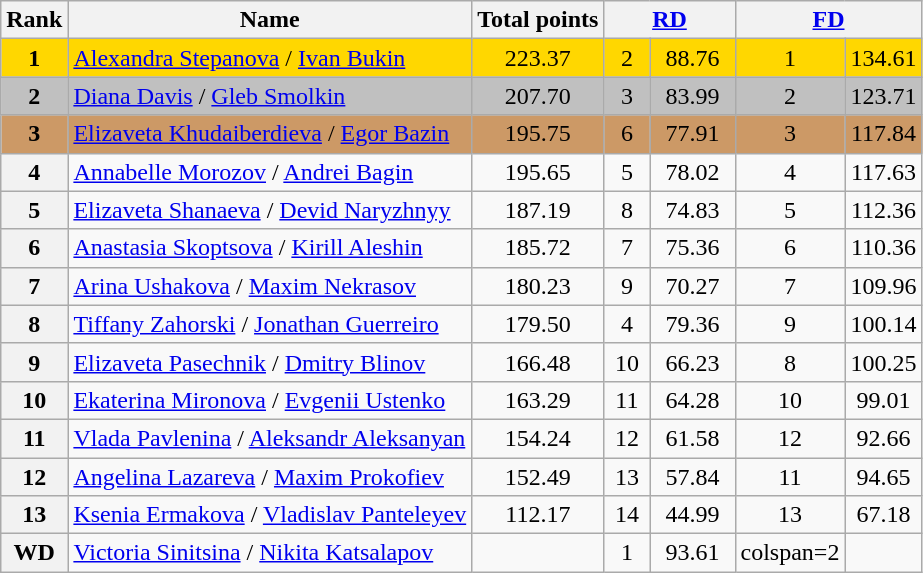<table class="wikitable sortable">
<tr>
<th>Rank</th>
<th>Name</th>
<th>Total points</th>
<th colspan="2" width="80px"><a href='#'>RD</a></th>
<th colspan="2" width="80px"><a href='#'>FD</a></th>
</tr>
<tr bgcolor="gold">
<td align="center"><strong>1</strong></td>
<td><a href='#'>Alexandra Stepanova</a> / <a href='#'>Ivan Bukin</a></td>
<td align="center">223.37</td>
<td align="center">2</td>
<td align="center">88.76</td>
<td align="center">1</td>
<td align="center">134.61</td>
</tr>
<tr bgcolor="silver">
<td align="center"><strong>2</strong></td>
<td><a href='#'>Diana Davis</a> / <a href='#'>Gleb Smolkin</a></td>
<td align="center">207.70</td>
<td align="center">3</td>
<td align="center">83.99</td>
<td align="center">2</td>
<td align="center">123.71</td>
</tr>
<tr bgcolor="cc9966">
<td align="center"><strong>3</strong></td>
<td><a href='#'>Elizaveta Khudaiberdieva</a> / <a href='#'>Egor Bazin</a></td>
<td align="center">195.75</td>
<td align="center">6</td>
<td align="center">77.91</td>
<td align="center">3</td>
<td align="center">117.84</td>
</tr>
<tr>
<th>4</th>
<td><a href='#'>Annabelle Morozov</a> / <a href='#'>Andrei Bagin</a></td>
<td align="center">195.65</td>
<td align="center">5</td>
<td align="center">78.02</td>
<td align="center">4</td>
<td align="center">117.63</td>
</tr>
<tr>
<th>5</th>
<td><a href='#'>Elizaveta Shanaeva</a> / <a href='#'>Devid Naryzhnyy</a></td>
<td align="center">187.19</td>
<td align="center">8</td>
<td align="center">74.83</td>
<td align="center">5</td>
<td align="center">112.36</td>
</tr>
<tr>
<th>6</th>
<td><a href='#'>Anastasia Skoptsova</a> / <a href='#'>Kirill Aleshin</a></td>
<td align="center">185.72</td>
<td align="center">7</td>
<td align="center">75.36</td>
<td align="center">6</td>
<td align="center">110.36</td>
</tr>
<tr>
<th>7</th>
<td><a href='#'>Arina Ushakova</a> / <a href='#'>Maxim Nekrasov</a></td>
<td align="center">180.23</td>
<td align="center">9</td>
<td align="center">70.27</td>
<td align="center">7</td>
<td align="center">109.96</td>
</tr>
<tr>
<th>8</th>
<td><a href='#'>Tiffany Zahorski</a> / <a href='#'>Jonathan Guerreiro</a></td>
<td align="center">179.50</td>
<td align="center">4</td>
<td align="center">79.36</td>
<td align="center">9</td>
<td align="center">100.14</td>
</tr>
<tr>
<th>9</th>
<td><a href='#'>Elizaveta Pasechnik</a> / <a href='#'>Dmitry Blinov</a></td>
<td align="center">166.48</td>
<td align="center">10</td>
<td align="center">66.23</td>
<td align="center">8</td>
<td align="center">100.25</td>
</tr>
<tr>
<th>10</th>
<td><a href='#'>Ekaterina Mironova</a> / <a href='#'>Evgenii Ustenko</a></td>
<td align="center">163.29</td>
<td align="center">11</td>
<td align="center">64.28</td>
<td align="center">10</td>
<td align="center">99.01</td>
</tr>
<tr>
<th>11</th>
<td><a href='#'>Vlada Pavlenina</a> / <a href='#'>Aleksandr Aleksanyan</a></td>
<td align="center">154.24</td>
<td align="center">12</td>
<td align="center">61.58</td>
<td align="center">12</td>
<td align="center">92.66</td>
</tr>
<tr>
<th>12</th>
<td><a href='#'>Angelina Lazareva</a> / <a href='#'>Maxim Prokofiev</a></td>
<td align="center">152.49</td>
<td align="center">13</td>
<td align="center">57.84</td>
<td align="center">11</td>
<td align="center">94.65</td>
</tr>
<tr>
<th>13</th>
<td><a href='#'>Ksenia Ermakova</a> / <a href='#'>Vladislav Panteleyev</a></td>
<td align="center">112.17</td>
<td align="center">14</td>
<td align="center">44.99</td>
<td align="center">13</td>
<td align="center">67.18</td>
</tr>
<tr>
<th>WD</th>
<td><a href='#'>Victoria Sinitsina</a> / <a href='#'>Nikita Katsalapov</a></td>
<td></td>
<td align="center">1</td>
<td align="center">93.61</td>
<td>colspan=2 </td>
</tr>
</table>
